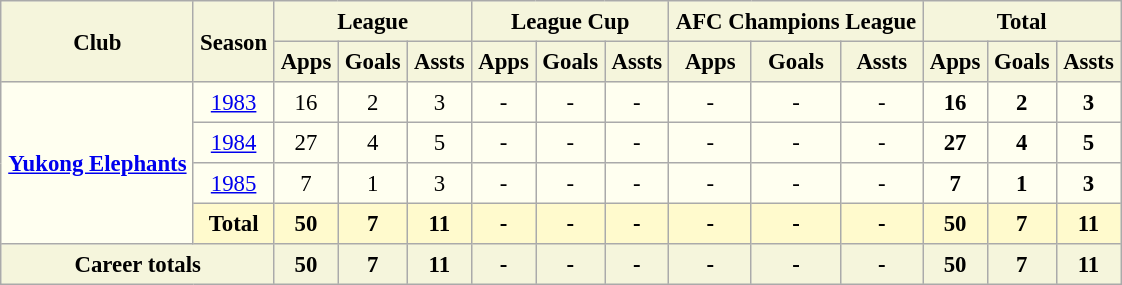<table border=1 align=center cellpadding=4 cellspacing=2 style="background:ivory; font-size:95%; border:1px #aaaaaa solid; border-collapse:collapse; clear:center">
<tr style="background:beige">
<th rowspan="2">Club</th>
<th rowspan="2">Season</th>
<th colspan="3">League</th>
<th colspan="3">League Cup</th>
<th colspan="3">AFC Champions League</th>
<th colspan="3">Total</th>
</tr>
<tr style="background:beige">
<th>Apps</th>
<th>Goals</th>
<th>Assts</th>
<th>Apps</th>
<th>Goals</th>
<th>Assts</th>
<th>Apps</th>
<th>Goals</th>
<th>Assts</th>
<th>Apps</th>
<th>Goals</th>
<th>Assts</th>
</tr>
<tr>
<td rowspan="4" align=center valign=center><strong><a href='#'>Yukong Elephants</a></strong></td>
<td align="center"><a href='#'>1983</a></td>
<td align="center">16</td>
<td align="center">2</td>
<td align="center">3</td>
<td align="center">-</td>
<td align="center">-</td>
<td align="center">-</td>
<td align="center">-</td>
<td align="center">-</td>
<td align="center">-</td>
<th>16</th>
<th>2</th>
<th>3</th>
</tr>
<tr>
<td align="center"><a href='#'>1984</a></td>
<td align="center">27</td>
<td align="center">4</td>
<td align="center">5</td>
<td align="center">-</td>
<td align="center">-</td>
<td align="center">-</td>
<td align="center">-</td>
<td align="center">-</td>
<td align="center">-</td>
<th>27</th>
<th>4</th>
<th>5</th>
</tr>
<tr>
<td align="center"><a href='#'>1985</a></td>
<td align="center">7</td>
<td align="center">1</td>
<td align="center">3</td>
<td align="center">-</td>
<td align="center">-</td>
<td align="center">-</td>
<td align="center">-</td>
<td align="center">-</td>
<td align="center">-</td>
<th>7</th>
<th>1</th>
<th>3</th>
</tr>
<tr style="background:lemonchiffon">
<th>Total</th>
<th>50</th>
<th>7</th>
<th>11</th>
<th>-</th>
<th>-</th>
<th>-</th>
<th>-</th>
<th>-</th>
<th>-</th>
<th>50</th>
<th>7</th>
<th>11</th>
</tr>
<tr style="background:beige">
<th colspan="2">Career totals</th>
<th>50</th>
<th>7</th>
<th>11</th>
<th>-</th>
<th>-</th>
<th>-</th>
<th>-</th>
<th>-</th>
<th>-</th>
<th>50</th>
<th>7</th>
<th>11</th>
</tr>
</table>
